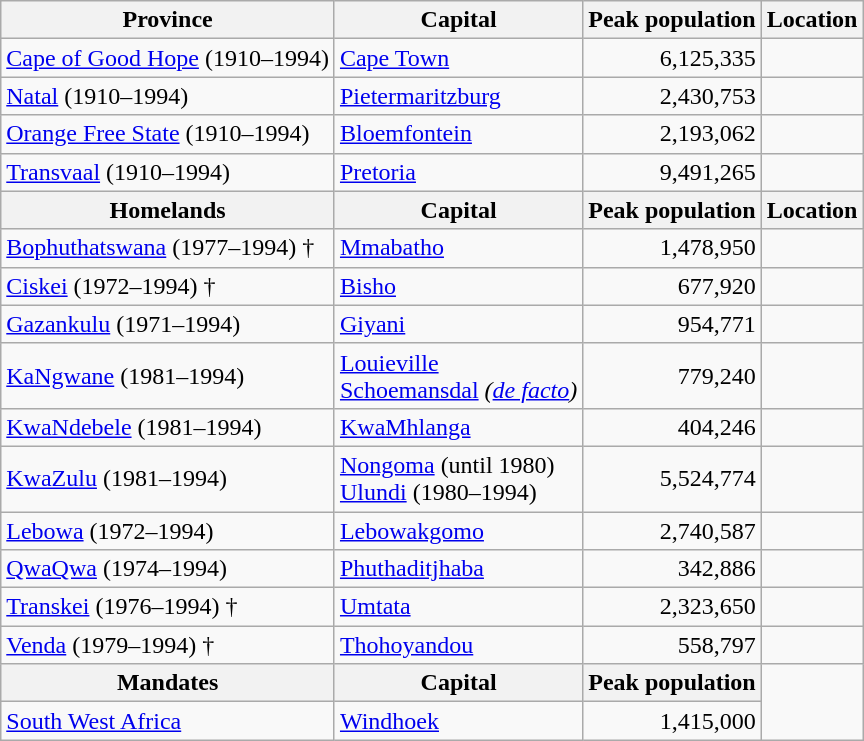<table class="wikitable sortable" style="text-align: right;">
<tr>
<th>Province</th>
<th>Capital</th>
<th data-sort-type="number">Peak population</th>
<th>Location</th>
</tr>
<tr>
<td align="left"><a href='#'>Cape of Good Hope</a> (1910–1994)</td>
<td align="left"><a href='#'>Cape Town</a></td>
<td>6,125,335</td>
<td></td>
</tr>
<tr>
<td align="left"><a href='#'>Natal</a> (1910–1994)</td>
<td align="left"><a href='#'>Pietermaritzburg</a></td>
<td>2,430,753</td>
<td></td>
</tr>
<tr>
<td align="left"><a href='#'>Orange Free State</a> (1910–1994)</td>
<td align="left"><a href='#'>Bloemfontein</a></td>
<td>2,193,062</td>
<td></td>
</tr>
<tr>
<td align="left"><a href='#'>Transvaal</a> (1910–1994)</td>
<td align="left"><a href='#'>Pretoria</a></td>
<td>9,491,265</td>
<td></td>
</tr>
<tr>
<th>Homelands</th>
<th>Capital</th>
<th>Peak population</th>
<th>Location</th>
</tr>
<tr>
<td align="left"><a href='#'>Bophuthatswana</a> (1977–1994) †</td>
<td align="left"><a href='#'>Mmabatho</a></td>
<td>1,478,950</td>
<td></td>
</tr>
<tr>
<td align="left"><a href='#'>Ciskei</a> (1972–1994) †</td>
<td align="left"><a href='#'>Bisho</a></td>
<td>677,920</td>
<td></td>
</tr>
<tr>
<td align="left"><a href='#'>Gazankulu</a> (1971–1994)</td>
<td align="left"><a href='#'>Giyani</a></td>
<td>954,771</td>
<td></td>
</tr>
<tr>
<td align="left"><a href='#'>KaNgwane</a> (1981–1994)</td>
<td align="left"><a href='#'>Louieville</a><br><a href='#'>Schoemansdal</a> <em>(<a href='#'>de facto</a>)</em></td>
<td>779,240</td>
<td></td>
</tr>
<tr>
<td align="left"><a href='#'>KwaNdebele</a> (1981–1994)</td>
<td align="left"><a href='#'>KwaMhlanga</a></td>
<td>404,246</td>
<td></td>
</tr>
<tr>
<td align="left"><a href='#'>KwaZulu</a> (1981–1994)</td>
<td align="left"><a href='#'>Nongoma</a> (until 1980)<br><a href='#'>Ulundi</a> (1980–1994)</td>
<td>5,524,774</td>
<td></td>
</tr>
<tr>
<td align="left"><a href='#'>Lebowa</a> (1972–1994)</td>
<td align="left"><a href='#'>Lebowakgomo</a></td>
<td>2,740,587</td>
<td></td>
</tr>
<tr>
<td align="left"><a href='#'>QwaQwa</a> (1974–1994)</td>
<td align="left"><a href='#'>Phuthaditjhaba</a></td>
<td>342,886</td>
<td></td>
</tr>
<tr>
<td align="left"><a href='#'>Transkei</a> (1976–1994) †</td>
<td align="left"><a href='#'>Umtata</a></td>
<td>2,323,650</td>
<td></td>
</tr>
<tr>
<td align="left"><a href='#'>Venda</a> (1979–1994) †</td>
<td align="left"><a href='#'>Thohoyandou</a></td>
<td>558,797</td>
<td></td>
</tr>
<tr>
<th>Mandates</th>
<th>Capital</th>
<th>Peak population</th>
</tr>
<tr>
<td align="left"><a href='#'>South West Africa</a></td>
<td align="left"><a href='#'>Windhoek</a></td>
<td>1,415,000</td>
</tr>
</table>
